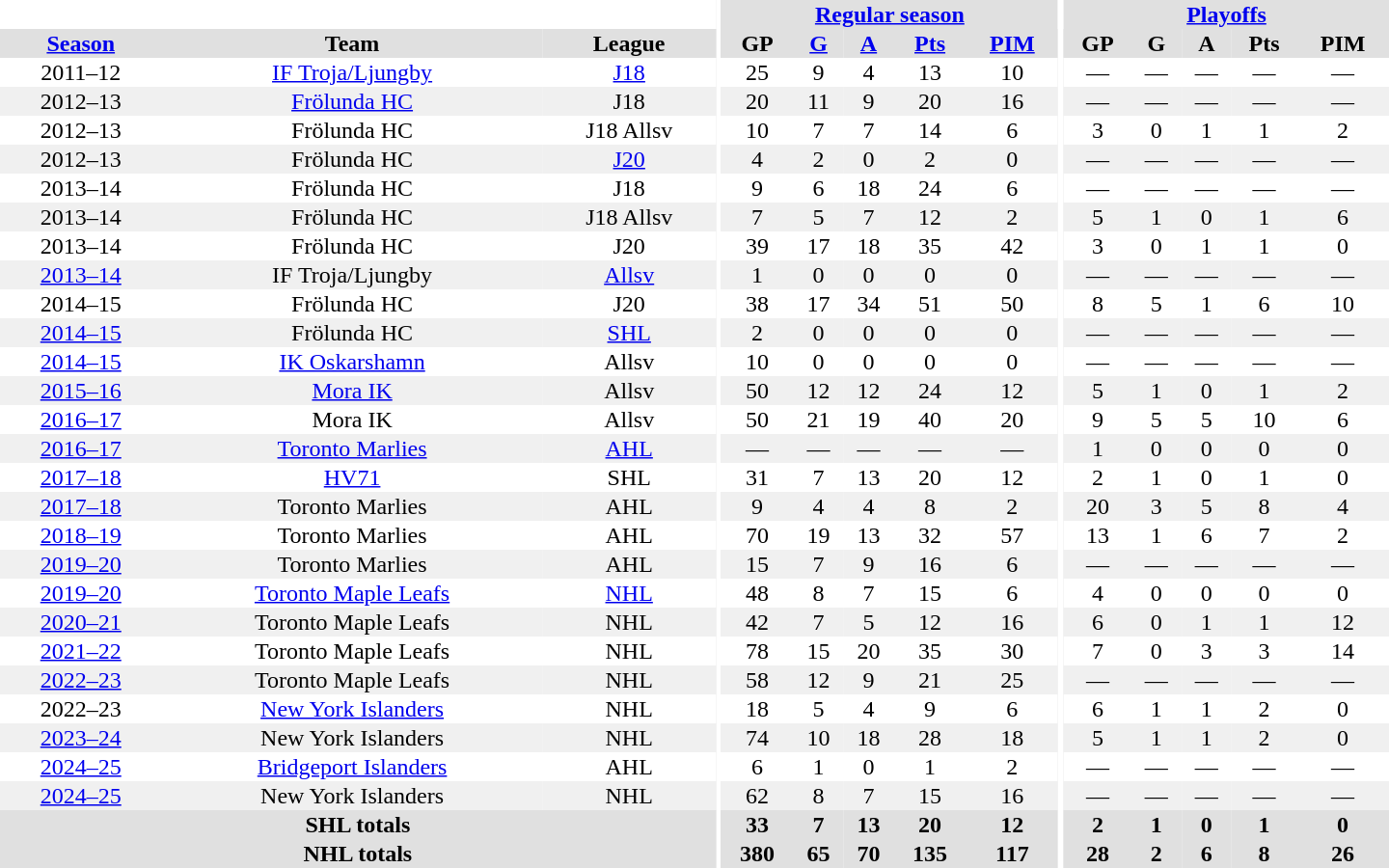<table border="0" cellpadding="1" cellspacing="0" style="text-align:center; width:60em;">
<tr bgcolor="#e0e0e0">
<th colspan="3" bgcolor="#ffffff"></th>
<th rowspan="99" bgcolor="#ffffff"></th>
<th colspan="5"><a href='#'>Regular season</a></th>
<th rowspan="99" bgcolor="#ffffff"></th>
<th colspan="5"><a href='#'>Playoffs</a></th>
</tr>
<tr bgcolor="#e0e0e0">
<th><a href='#'>Season</a></th>
<th>Team</th>
<th>League</th>
<th>GP</th>
<th><a href='#'>G</a></th>
<th><a href='#'>A</a></th>
<th><a href='#'>Pts</a></th>
<th><a href='#'>PIM</a></th>
<th>GP</th>
<th>G</th>
<th>A</th>
<th>Pts</th>
<th>PIM</th>
</tr>
<tr>
<td>2011–12</td>
<td><a href='#'>IF Troja/Ljungby</a></td>
<td><a href='#'>J18</a></td>
<td>25</td>
<td>9</td>
<td>4</td>
<td>13</td>
<td>10</td>
<td>—</td>
<td>—</td>
<td>—</td>
<td>—</td>
<td>—</td>
</tr>
<tr bgcolor="#f0f0f0">
<td>2012–13</td>
<td><a href='#'>Frölunda HC</a></td>
<td>J18</td>
<td>20</td>
<td>11</td>
<td>9</td>
<td>20</td>
<td>16</td>
<td>—</td>
<td>—</td>
<td>—</td>
<td>—</td>
<td>—</td>
</tr>
<tr>
<td>2012–13</td>
<td>Frölunda HC</td>
<td>J18 Allsv</td>
<td>10</td>
<td>7</td>
<td>7</td>
<td>14</td>
<td>6</td>
<td>3</td>
<td>0</td>
<td>1</td>
<td>1</td>
<td>2</td>
</tr>
<tr bgcolor="#f0f0f0">
<td>2012–13</td>
<td>Frölunda HC</td>
<td><a href='#'>J20</a></td>
<td>4</td>
<td>2</td>
<td>0</td>
<td>2</td>
<td>0</td>
<td>—</td>
<td>—</td>
<td>—</td>
<td>—</td>
<td>—</td>
</tr>
<tr>
<td>2013–14</td>
<td>Frölunda HC</td>
<td>J18</td>
<td>9</td>
<td>6</td>
<td>18</td>
<td>24</td>
<td>6</td>
<td>—</td>
<td>—</td>
<td>—</td>
<td>—</td>
<td>—</td>
</tr>
<tr bgcolor="#f0f0f0">
<td>2013–14</td>
<td>Frölunda HC</td>
<td>J18 Allsv</td>
<td>7</td>
<td>5</td>
<td>7</td>
<td>12</td>
<td>2</td>
<td>5</td>
<td>1</td>
<td>0</td>
<td>1</td>
<td>6</td>
</tr>
<tr>
<td>2013–14</td>
<td>Frölunda HC</td>
<td>J20</td>
<td>39</td>
<td>17</td>
<td>18</td>
<td>35</td>
<td>42</td>
<td>3</td>
<td>0</td>
<td>1</td>
<td>1</td>
<td>0</td>
</tr>
<tr bgcolor="#f0f0f0">
<td><a href='#'>2013–14</a></td>
<td>IF Troja/Ljungby</td>
<td><a href='#'>Allsv</a></td>
<td>1</td>
<td>0</td>
<td>0</td>
<td>0</td>
<td>0</td>
<td>—</td>
<td>—</td>
<td>—</td>
<td>—</td>
<td>—</td>
</tr>
<tr>
<td>2014–15</td>
<td>Frölunda HC</td>
<td>J20</td>
<td>38</td>
<td>17</td>
<td>34</td>
<td>51</td>
<td>50</td>
<td>8</td>
<td>5</td>
<td>1</td>
<td>6</td>
<td>10</td>
</tr>
<tr bgcolor="#f0f0f0">
<td><a href='#'>2014–15</a></td>
<td>Frölunda HC</td>
<td><a href='#'>SHL</a></td>
<td>2</td>
<td>0</td>
<td>0</td>
<td>0</td>
<td>0</td>
<td>—</td>
<td>—</td>
<td>—</td>
<td>—</td>
<td>—</td>
</tr>
<tr>
<td><a href='#'>2014–15</a></td>
<td><a href='#'>IK Oskarshamn</a></td>
<td>Allsv</td>
<td>10</td>
<td>0</td>
<td>0</td>
<td>0</td>
<td>0</td>
<td>—</td>
<td>—</td>
<td>—</td>
<td>—</td>
<td>—</td>
</tr>
<tr bgcolor="#f0f0f0">
<td><a href='#'>2015–16</a></td>
<td><a href='#'>Mora IK</a></td>
<td>Allsv</td>
<td>50</td>
<td>12</td>
<td>12</td>
<td>24</td>
<td>12</td>
<td>5</td>
<td>1</td>
<td>0</td>
<td>1</td>
<td>2</td>
</tr>
<tr>
<td><a href='#'>2016–17</a></td>
<td>Mora IK</td>
<td>Allsv</td>
<td>50</td>
<td>21</td>
<td>19</td>
<td>40</td>
<td>20</td>
<td>9</td>
<td>5</td>
<td>5</td>
<td>10</td>
<td>6</td>
</tr>
<tr bgcolor="#f0f0f0">
<td><a href='#'>2016–17</a></td>
<td><a href='#'>Toronto Marlies</a></td>
<td><a href='#'>AHL</a></td>
<td>—</td>
<td>—</td>
<td>—</td>
<td>—</td>
<td>—</td>
<td>1</td>
<td>0</td>
<td>0</td>
<td>0</td>
<td>0</td>
</tr>
<tr>
<td><a href='#'>2017–18</a></td>
<td><a href='#'>HV71</a></td>
<td>SHL</td>
<td>31</td>
<td>7</td>
<td>13</td>
<td>20</td>
<td>12</td>
<td>2</td>
<td>1</td>
<td>0</td>
<td>1</td>
<td>0</td>
</tr>
<tr bgcolor="#f0f0f0">
<td><a href='#'>2017–18</a></td>
<td>Toronto Marlies</td>
<td>AHL</td>
<td>9</td>
<td>4</td>
<td>4</td>
<td>8</td>
<td>2</td>
<td>20</td>
<td>3</td>
<td>5</td>
<td>8</td>
<td>4</td>
</tr>
<tr>
<td><a href='#'>2018–19</a></td>
<td>Toronto Marlies</td>
<td>AHL</td>
<td>70</td>
<td>19</td>
<td>13</td>
<td>32</td>
<td>57</td>
<td>13</td>
<td>1</td>
<td>6</td>
<td>7</td>
<td>2</td>
</tr>
<tr bgcolor="#f0f0f0">
<td><a href='#'>2019–20</a></td>
<td>Toronto Marlies</td>
<td>AHL</td>
<td>15</td>
<td>7</td>
<td>9</td>
<td>16</td>
<td>6</td>
<td>—</td>
<td>—</td>
<td>—</td>
<td>—</td>
<td>—</td>
</tr>
<tr>
<td><a href='#'>2019–20</a></td>
<td><a href='#'>Toronto Maple Leafs</a></td>
<td><a href='#'>NHL</a></td>
<td>48</td>
<td>8</td>
<td>7</td>
<td>15</td>
<td>6</td>
<td>4</td>
<td>0</td>
<td>0</td>
<td>0</td>
<td>0</td>
</tr>
<tr bgcolor="#f0f0f0">
<td><a href='#'>2020–21</a></td>
<td>Toronto Maple Leafs</td>
<td>NHL</td>
<td>42</td>
<td>7</td>
<td>5</td>
<td>12</td>
<td>16</td>
<td>6</td>
<td>0</td>
<td>1</td>
<td>1</td>
<td>12</td>
</tr>
<tr>
<td><a href='#'>2021–22</a></td>
<td>Toronto Maple Leafs</td>
<td>NHL</td>
<td>78</td>
<td>15</td>
<td>20</td>
<td>35</td>
<td>30</td>
<td>7</td>
<td>0</td>
<td>3</td>
<td>3</td>
<td>14</td>
</tr>
<tr bgcolor="#f0f0f0">
<td><a href='#'>2022–23</a></td>
<td>Toronto Maple Leafs</td>
<td>NHL</td>
<td>58</td>
<td>12</td>
<td>9</td>
<td>21</td>
<td>25</td>
<td>—</td>
<td>—</td>
<td>—</td>
<td>—</td>
<td>—</td>
</tr>
<tr>
<td>2022–23</td>
<td><a href='#'>New York Islanders</a></td>
<td>NHL</td>
<td>18</td>
<td>5</td>
<td>4</td>
<td>9</td>
<td>6</td>
<td>6</td>
<td>1</td>
<td>1</td>
<td>2</td>
<td>0</td>
</tr>
<tr bgcolor="#f0f0f0">
<td><a href='#'>2023–24</a></td>
<td>New York Islanders</td>
<td>NHL</td>
<td>74</td>
<td>10</td>
<td>18</td>
<td>28</td>
<td>18</td>
<td>5</td>
<td>1</td>
<td>1</td>
<td>2</td>
<td>0</td>
</tr>
<tr>
<td><a href='#'>2024–25</a></td>
<td><a href='#'>Bridgeport Islanders</a></td>
<td>AHL</td>
<td>6</td>
<td>1</td>
<td>0</td>
<td>1</td>
<td>2</td>
<td>—</td>
<td>—</td>
<td>—</td>
<td>—</td>
<td>—</td>
</tr>
<tr bgcolor="#f0f0f0">
<td><a href='#'>2024–25</a></td>
<td>New York Islanders</td>
<td>NHL</td>
<td>62</td>
<td>8</td>
<td>7</td>
<td>15</td>
<td>16</td>
<td>—</td>
<td>—</td>
<td>—</td>
<td>—</td>
<td>—</td>
</tr>
<tr bgcolor="#e0e0e0">
<th colspan="3">SHL totals</th>
<th>33</th>
<th>7</th>
<th>13</th>
<th>20</th>
<th>12</th>
<th>2</th>
<th>1</th>
<th>0</th>
<th>1</th>
<th>0</th>
</tr>
<tr bgcolor="#e0e0e0">
<th colspan="3">NHL totals</th>
<th>380</th>
<th>65</th>
<th>70</th>
<th>135</th>
<th>117</th>
<th>28</th>
<th>2</th>
<th>6</th>
<th>8</th>
<th>26</th>
</tr>
</table>
